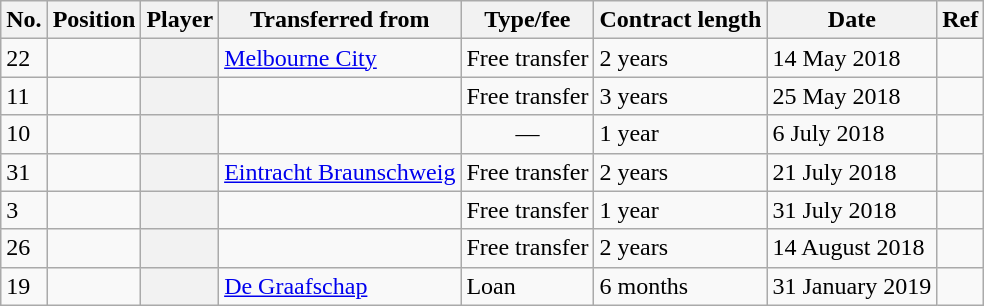<table class="wikitable plainrowheaders sortable" style="text-align:center; text-align:left">
<tr>
<th scope="col">No.</th>
<th scope="col">Position</th>
<th scope="col">Player</th>
<th scope="col">Transferred from</th>
<th scope="col">Type/fee</th>
<th scope="col">Contract length</th>
<th scope="col">Date</th>
<th scope="col" class="unsortable">Ref</th>
</tr>
<tr>
<td>22</td>
<td></td>
<th scope="row"></th>
<td><a href='#'>Melbourne City</a></td>
<td>Free transfer</td>
<td>2 years</td>
<td>14 May 2018</td>
<td></td>
</tr>
<tr>
<td>11</td>
<td></td>
<th scope="row"></th>
<td></td>
<td>Free transfer</td>
<td>3 years</td>
<td>25 May 2018</td>
<td></td>
</tr>
<tr>
<td>10</td>
<td></td>
<th scope="row"></th>
<td></td>
<td align=center>—</td>
<td>1 year</td>
<td>6 July 2018</td>
<td></td>
</tr>
<tr>
<td>31</td>
<td></td>
<th scope="row"></th>
<td> <a href='#'>Eintracht Braunschweig</a></td>
<td>Free transfer</td>
<td>2 years</td>
<td>21 July 2018</td>
<td></td>
</tr>
<tr>
<td>3</td>
<td></td>
<th scope="row"></th>
<td></td>
<td>Free transfer</td>
<td>1 year</td>
<td>31 July 2018</td>
<td></td>
</tr>
<tr>
<td>26</td>
<td></td>
<th scope="row"></th>
<td></td>
<td>Free transfer</td>
<td>2 years</td>
<td>14 August 2018</td>
<td></td>
</tr>
<tr>
<td>19</td>
<td></td>
<th scope="row"></th>
<td> <a href='#'>De Graafschap</a></td>
<td>Loan</td>
<td>6 months</td>
<td>31 January 2019</td>
<td></td>
</tr>
</table>
